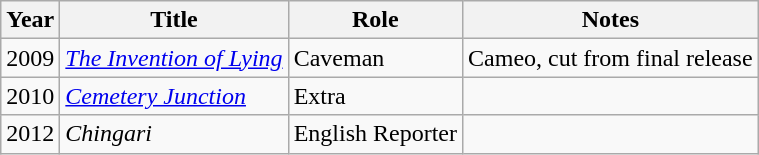<table class="wikitable sortable">
<tr>
<th>Year</th>
<th>Title</th>
<th>Role</th>
<th>Notes</th>
</tr>
<tr>
<td>2009</td>
<td><em><a href='#'>The Invention of Lying</a></em></td>
<td>Caveman</td>
<td>Cameo, cut from final release</td>
</tr>
<tr>
<td>2010</td>
<td><em><a href='#'>Cemetery Junction</a></em></td>
<td>Extra</td>
<td></td>
</tr>
<tr>
<td>2012</td>
<td><em>Chingari</em></td>
<td>English Reporter</td>
<td></td>
</tr>
</table>
